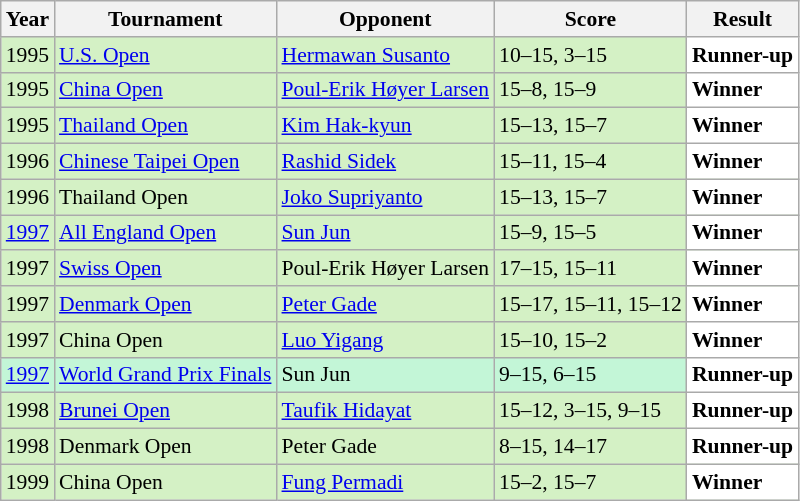<table class="sortable wikitable" style="font-size: 90%;">
<tr>
<th>Year</th>
<th>Tournament</th>
<th>Opponent</th>
<th>Score</th>
<th>Result</th>
</tr>
<tr style="background:#D4F1C5">
<td align="center">1995</td>
<td align="left"><a href='#'>U.S. Open</a></td>
<td align="left"> <a href='#'>Hermawan Susanto</a></td>
<td align="left">10–15, 3–15</td>
<td style="text-align:left; background:white"> <strong>Runner-up</strong></td>
</tr>
<tr style="background:#D4F1C5">
<td align="center">1995</td>
<td align="left"><a href='#'>China Open</a></td>
<td align="left"> <a href='#'>Poul-Erik Høyer Larsen</a></td>
<td align="left">15–8, 15–9</td>
<td style="text-align:left; background:white"> <strong>Winner</strong></td>
</tr>
<tr style="background:#D4F1C5">
<td align="center">1995</td>
<td align="left"><a href='#'>Thailand Open</a></td>
<td align="left"> <a href='#'>Kim Hak-kyun</a></td>
<td align="left">15–13, 15–7</td>
<td style="text-align:left; background:white"> <strong>Winner</strong></td>
</tr>
<tr style="background:#D4F1C5">
<td align="center">1996</td>
<td align="left"><a href='#'>Chinese Taipei Open</a></td>
<td align="left"> <a href='#'>Rashid Sidek</a></td>
<td align="left">15–11, 15–4</td>
<td style="text-align:left; background:white"> <strong>Winner</strong></td>
</tr>
<tr style="background:#D4F1C5">
<td align="center">1996</td>
<td align="left">Thailand Open</td>
<td align="left"> <a href='#'>Joko Supriyanto</a></td>
<td align="left">15–13, 15–7</td>
<td style="text-align:left; background:white"> <strong>Winner</strong></td>
</tr>
<tr style="background:#D4F1C5">
<td align="center"><a href='#'>1997</a></td>
<td align="left"><a href='#'>All England Open</a></td>
<td align="left"> <a href='#'>Sun Jun</a></td>
<td align="left">15–9, 15–5</td>
<td style="text-align:left; background:white"> <strong>Winner</strong></td>
</tr>
<tr style="background:#D4F1C5">
<td align="center">1997</td>
<td align="left"><a href='#'>Swiss Open</a></td>
<td align="left"> Poul-Erik Høyer Larsen</td>
<td align="left">17–15, 15–11</td>
<td style="text-align:left; background:white"> <strong>Winner</strong></td>
</tr>
<tr style="background:#D4F1C5">
<td align="center">1997</td>
<td align="left"><a href='#'>Denmark Open</a></td>
<td align="left"> <a href='#'>Peter Gade</a></td>
<td align="left">15–17, 15–11, 15–12</td>
<td style="text-align:left; background:white"> <strong>Winner</strong></td>
</tr>
<tr style="background:#D4F1C5">
<td align="center">1997</td>
<td align="left">China Open</td>
<td align="left"> <a href='#'>Luo Yigang</a></td>
<td align="left">15–10, 15–2</td>
<td style="text-align:left; background:white"> <strong>Winner</strong></td>
</tr>
<tr style="background:#C3F6D7">
<td align="center"><a href='#'>1997</a></td>
<td align="left"><a href='#'>World Grand Prix Finals</a></td>
<td align="left"> Sun Jun</td>
<td align="left">9–15, 6–15</td>
<td style="text-align:left; background:white"> <strong>Runner-up</strong></td>
</tr>
<tr style="background:#D4F1C5">
<td align="center">1998</td>
<td align="left"><a href='#'>Brunei Open</a></td>
<td align="left"> <a href='#'>Taufik Hidayat</a></td>
<td align="left">15–12, 3–15, 9–15</td>
<td style="text-align:left; background:white"> <strong>Runner-up</strong></td>
</tr>
<tr style="background:#D4F1C5">
<td align="center">1998</td>
<td align="left">Denmark Open</td>
<td align="left"> Peter Gade</td>
<td align="left">8–15, 14–17</td>
<td style="text-align:left; background:white"> <strong>Runner-up</strong></td>
</tr>
<tr style="background:#D4F1C5">
<td align="center">1999</td>
<td align="left">China Open</td>
<td align="left"> <a href='#'>Fung Permadi</a></td>
<td align="left">15–2, 15–7</td>
<td style="text-align:left; background:white"> <strong>Winner</strong></td>
</tr>
</table>
